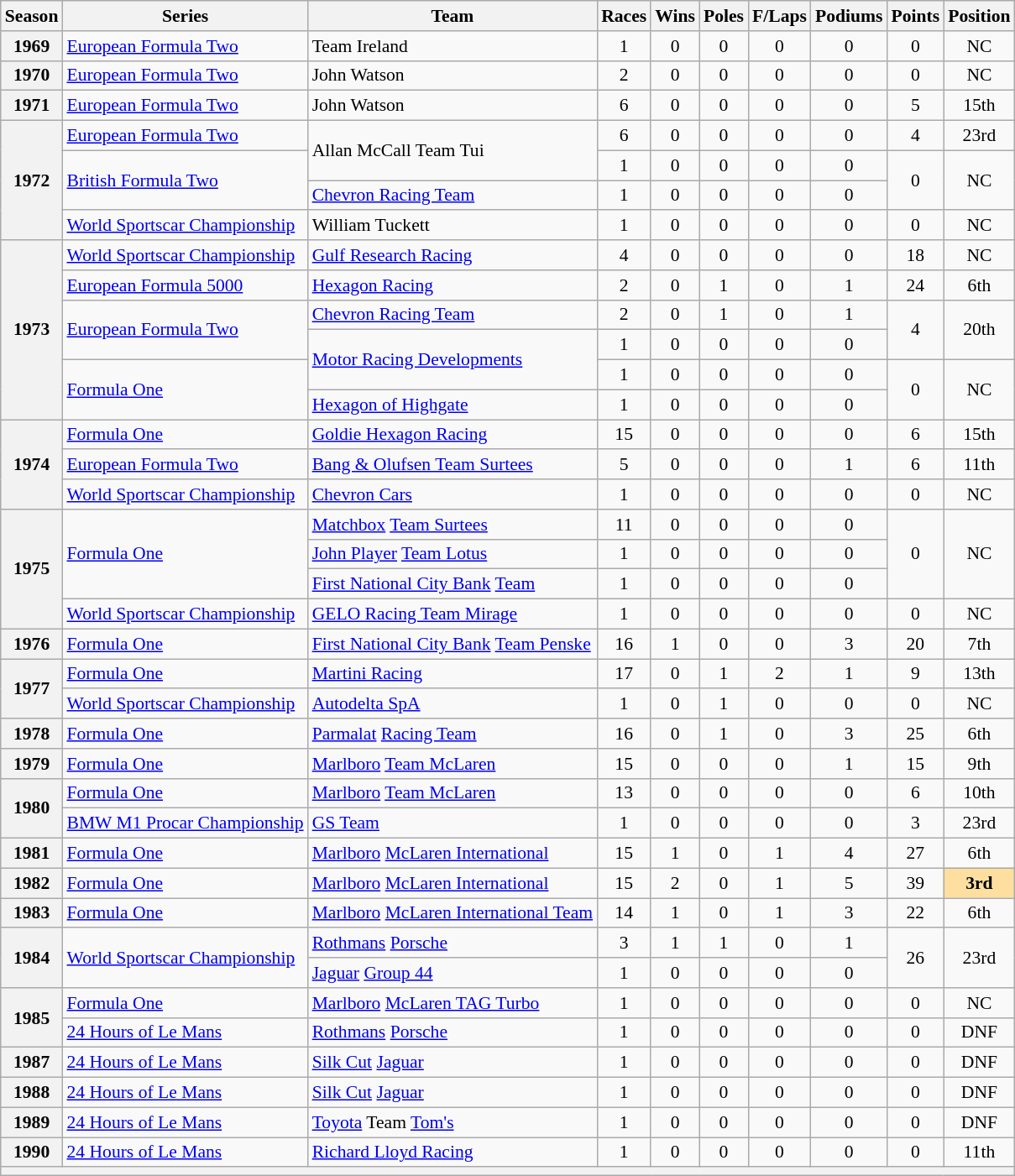<table class="wikitable" style="font-size: 90%; text-align:center">
<tr>
<th>Season</th>
<th>Series</th>
<th>Team</th>
<th>Races</th>
<th>Wins</th>
<th>Poles</th>
<th>F/Laps</th>
<th>Podiums</th>
<th>Points</th>
<th>Position</th>
</tr>
<tr>
<th>1969</th>
<td align=left><a href='#'>European Formula Two</a></td>
<td align=left>Team Ireland</td>
<td>1</td>
<td>0</td>
<td>0</td>
<td>0</td>
<td>0</td>
<td>0</td>
<td>NC</td>
</tr>
<tr>
<th>1970</th>
<td align=left><a href='#'>European Formula Two</a></td>
<td align=left>John Watson</td>
<td>2</td>
<td>0</td>
<td>0</td>
<td>0</td>
<td>0</td>
<td>0</td>
<td>NC</td>
</tr>
<tr>
<th>1971</th>
<td align=left><a href='#'>European Formula Two</a></td>
<td align=left>John Watson</td>
<td>6</td>
<td>0</td>
<td>0</td>
<td>0</td>
<td>0</td>
<td>5</td>
<td>15th</td>
</tr>
<tr>
<th rowspan=4>1972</th>
<td align=left><a href='#'>European Formula Two</a></td>
<td rowspan="2" style="text-align:left">Allan McCall Team Tui</td>
<td>6</td>
<td>0</td>
<td>0</td>
<td>0</td>
<td>0</td>
<td>4</td>
<td>23rd</td>
</tr>
<tr>
<td rowspan="2" style="text-align:left"><a href='#'>British Formula Two</a></td>
<td>1</td>
<td>0</td>
<td>0</td>
<td>0</td>
<td>0</td>
<td rowspan=2>0</td>
<td rowspan=2>NC</td>
</tr>
<tr>
<td align=left><a href='#'>Chevron Racing Team</a></td>
<td>1</td>
<td>0</td>
<td>0</td>
<td>0</td>
<td>0</td>
</tr>
<tr>
<td align=left><a href='#'>World Sportscar Championship</a></td>
<td align=left>William Tuckett</td>
<td>1</td>
<td>0</td>
<td>0</td>
<td>0</td>
<td>0</td>
<td>0</td>
<td>NC</td>
</tr>
<tr>
<th rowspan=6>1973</th>
<td align=left><a href='#'>World Sportscar Championship</a></td>
<td align=left><a href='#'>Gulf Research Racing</a></td>
<td>4</td>
<td>0</td>
<td>0</td>
<td>0</td>
<td>0</td>
<td>18</td>
<td>NC</td>
</tr>
<tr>
<td align=left><a href='#'>European Formula 5000</a></td>
<td align=left><a href='#'>Hexagon Racing</a></td>
<td>2</td>
<td>0</td>
<td>1</td>
<td>0</td>
<td>1</td>
<td>24</td>
<td>6th</td>
</tr>
<tr>
<td rowspan="2" style="text-align:left"><a href='#'>European Formula Two</a></td>
<td align=left><a href='#'>Chevron Racing Team</a></td>
<td>2</td>
<td>0</td>
<td>1</td>
<td>0</td>
<td>1</td>
<td rowspan=2>4</td>
<td rowspan=2>20th</td>
</tr>
<tr>
<td rowspan="2" style="text-align:left"><a href='#'>Motor Racing Developments</a></td>
<td>1</td>
<td>0</td>
<td>0</td>
<td>0</td>
<td>0</td>
</tr>
<tr>
<td rowspan="2" style="text-align:left"><a href='#'>Formula One</a></td>
<td>1</td>
<td>0</td>
<td>0</td>
<td>0</td>
<td>0</td>
<td rowspan=2>0</td>
<td rowspan=2>NC</td>
</tr>
<tr>
<td align=left><a href='#'>Hexagon of Highgate</a></td>
<td>1</td>
<td>0</td>
<td>0</td>
<td>0</td>
<td>0</td>
</tr>
<tr>
<th rowspan=3>1974</th>
<td align=left><a href='#'>Formula One</a></td>
<td align=left><a href='#'>Goldie Hexagon Racing</a></td>
<td>15</td>
<td>0</td>
<td>0</td>
<td>0</td>
<td>0</td>
<td>6</td>
<td>15th</td>
</tr>
<tr>
<td align=left><a href='#'>European Formula Two</a></td>
<td align=left><a href='#'>Bang & Olufsen Team Surtees</a></td>
<td>5</td>
<td>0</td>
<td>0</td>
<td>0</td>
<td>1</td>
<td>6</td>
<td>11th</td>
</tr>
<tr>
<td align=left><a href='#'>World Sportscar Championship</a></td>
<td align=left><a href='#'>Chevron Cars</a></td>
<td>1</td>
<td>0</td>
<td>0</td>
<td>0</td>
<td>0</td>
<td>0</td>
<td>NC</td>
</tr>
<tr>
<th rowspan=4>1975</th>
<td rowspan="3" style="text-align:left"><a href='#'>Formula One</a></td>
<td align=left><a href='#'>Matchbox</a> <a href='#'>Team Surtees</a></td>
<td>11</td>
<td>0</td>
<td>0</td>
<td>0</td>
<td>0</td>
<td rowspan=3>0</td>
<td rowspan=3>NC</td>
</tr>
<tr>
<td align=left><a href='#'>John Player</a> <a href='#'>Team Lotus</a></td>
<td>1</td>
<td>0</td>
<td>0</td>
<td>0</td>
<td>0</td>
</tr>
<tr>
<td align=left><a href='#'>First National City Bank</a> <a href='#'>Team</a></td>
<td>1</td>
<td>0</td>
<td>0</td>
<td>0</td>
<td>0</td>
</tr>
<tr>
<td align=left><a href='#'>World Sportscar Championship</a></td>
<td align=left><a href='#'>GELO Racing Team Mirage</a></td>
<td>1</td>
<td>0</td>
<td>0</td>
<td>0</td>
<td>0</td>
<td>0</td>
<td>NC</td>
</tr>
<tr>
<th>1976</th>
<td align=left><a href='#'>Formula One</a></td>
<td align=left nowrap><a href='#'>First National City Bank</a> <a href='#'>Team Penske</a></td>
<td>16</td>
<td>1</td>
<td>0</td>
<td>0</td>
<td>3</td>
<td>20</td>
<td>7th</td>
</tr>
<tr>
<th rowspan=2>1977</th>
<td align=left><a href='#'>Formula One</a></td>
<td align=left><a href='#'>Martini Racing</a></td>
<td>17</td>
<td>0</td>
<td>1</td>
<td>2</td>
<td>1</td>
<td>9</td>
<td>13th</td>
</tr>
<tr>
<td align=left><a href='#'>World Sportscar Championship</a></td>
<td align=left><a href='#'>Autodelta SpA</a></td>
<td>1</td>
<td>0</td>
<td>1</td>
<td>0</td>
<td>0</td>
<td>0</td>
<td>NC</td>
</tr>
<tr>
<th>1978</th>
<td align=left><a href='#'>Formula One</a></td>
<td align=left><a href='#'>Parmalat</a> <a href='#'>Racing Team</a></td>
<td>16</td>
<td>0</td>
<td>1</td>
<td>0</td>
<td>3</td>
<td>25</td>
<td>6th</td>
</tr>
<tr>
<th>1979</th>
<td align=left><a href='#'>Formula One</a></td>
<td align=left><a href='#'>Marlboro</a> <a href='#'>Team McLaren</a></td>
<td>15</td>
<td>0</td>
<td>0</td>
<td>0</td>
<td>1</td>
<td>15</td>
<td>9th</td>
</tr>
<tr>
<th rowspan=2>1980</th>
<td align=left><a href='#'>Formula One</a></td>
<td align=left><a href='#'>Marlboro</a> <a href='#'>Team McLaren</a></td>
<td>13</td>
<td>0</td>
<td>0</td>
<td>0</td>
<td>0</td>
<td>6</td>
<td>10th</td>
</tr>
<tr>
<td align=left nowrap><a href='#'>BMW M1 Procar Championship</a></td>
<td align=left><a href='#'>GS Team</a></td>
<td>1</td>
<td>0</td>
<td>0</td>
<td>0</td>
<td>0</td>
<td>3</td>
<td>23rd</td>
</tr>
<tr>
<th>1981</th>
<td align=left><a href='#'>Formula One</a></td>
<td align=left><a href='#'>Marlboro</a> <a href='#'>McLaren International</a></td>
<td>15</td>
<td>1</td>
<td>0</td>
<td>1</td>
<td>4</td>
<td>27</td>
<td>6th</td>
</tr>
<tr>
<th>1982</th>
<td align=left><a href='#'>Formula One</a></td>
<td align=left><a href='#'>Marlboro</a> <a href='#'>McLaren International</a></td>
<td>15</td>
<td>2</td>
<td>0</td>
<td>1</td>
<td>5</td>
<td>39</td>
<td style="background:#FFDF9F"><strong>3rd</strong></td>
</tr>
<tr>
<th>1983</th>
<td align=left><a href='#'>Formula One</a></td>
<td align=left><a href='#'>Marlboro</a> <a href='#'>McLaren International Team</a></td>
<td>14</td>
<td>1</td>
<td>0</td>
<td>1</td>
<td>3</td>
<td>22</td>
<td>6th</td>
</tr>
<tr>
<th rowspan=2>1984</th>
<td rowspan="2" style="text-align:left"><a href='#'>World Sportscar Championship</a></td>
<td align=left><a href='#'>Rothmans</a> <a href='#'>Porsche</a></td>
<td>3</td>
<td>1</td>
<td>1</td>
<td>0</td>
<td>1</td>
<td rowspan=2>26</td>
<td rowspan=2>23rd</td>
</tr>
<tr>
<td align=left><a href='#'>Jaguar</a> <a href='#'>Group 44</a></td>
<td>1</td>
<td>0</td>
<td>0</td>
<td>0</td>
<td>0</td>
</tr>
<tr>
<th rowspan=2>1985</th>
<td align=left><a href='#'>Formula One</a></td>
<td align=left><a href='#'>Marlboro</a> <a href='#'>McLaren TAG Turbo</a></td>
<td>1</td>
<td>0</td>
<td>0</td>
<td>0</td>
<td>0</td>
<td>0</td>
<td>NC</td>
</tr>
<tr>
<td align=left><a href='#'>24 Hours of Le Mans</a></td>
<td align=left><a href='#'>Rothmans</a> <a href='#'>Porsche</a></td>
<td>1</td>
<td>0</td>
<td>0</td>
<td>0</td>
<td>0</td>
<td>0</td>
<td>DNF</td>
</tr>
<tr>
<th>1987</th>
<td align=left><a href='#'>24 Hours of Le Mans</a></td>
<td align=left><a href='#'>Silk Cut</a> <a href='#'>Jaguar</a></td>
<td>1</td>
<td>0</td>
<td>0</td>
<td>0</td>
<td>0</td>
<td>0</td>
<td>DNF</td>
</tr>
<tr>
<th>1988</th>
<td align=left><a href='#'>24 Hours of Le Mans</a></td>
<td align=left><a href='#'>Silk Cut</a> <a href='#'>Jaguar</a></td>
<td>1</td>
<td>0</td>
<td>0</td>
<td>0</td>
<td>0</td>
<td>0</td>
<td>DNF</td>
</tr>
<tr>
<th>1989</th>
<td align=left><a href='#'>24 Hours of Le Mans</a></td>
<td align=left><a href='#'>Toyota</a> Team <a href='#'>Tom's</a></td>
<td>1</td>
<td>0</td>
<td>0</td>
<td>0</td>
<td>0</td>
<td>0</td>
<td>DNF</td>
</tr>
<tr>
<th>1990</th>
<td align=left><a href='#'>24 Hours of Le Mans</a></td>
<td align=left><a href='#'>Richard Lloyd Racing</a></td>
<td>1</td>
<td>0</td>
<td>0</td>
<td>0</td>
<td>0</td>
<td>0</td>
<td>11th</td>
</tr>
<tr>
<th colspan="10"></th>
</tr>
</table>
